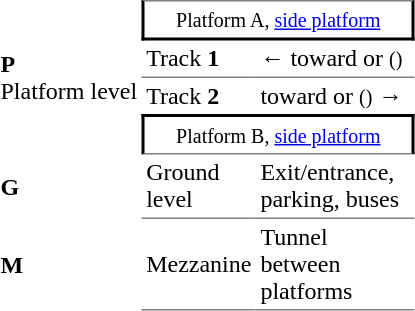<table table border=0 cellspacing=0 cellpadding=3>
<tr>
<td rowspan="4"><strong>P</strong><br>Platform
level</td>
<td colspan="3" style="border-top:solid 1px gray;border-right:solid 2px black;border-left:solid 2px black;border-bottom:solid 2px black;text-align:center;"><small>Platform A, <a href='#'>side platform</a></small> </td>
</tr>
<tr>
<td style="border-bottom:solid 1px gray;">Track <strong>1</strong></td>
<td colspan="2" style="border-bottom:solid 1px gray;">←  toward  or  <small>()</small></td>
</tr>
<tr>
<td>Track <strong>2</strong></td>
<td colspan="2">  toward  or  <small>()</small> →</td>
</tr>
<tr>
<td colspan="3" style="border-bottom:solid 1px gray;border-top:solid 2px black;border-right:solid 2px black;border-left:solid 2px black;text-align:center;"><small>Platform B, <a href='#'>side platform</a></small> </td>
</tr>
<tr>
<td><strong>G</strong></td>
<td style="border-bottom:solid 1px gray;" width="50">Ground level</td>
<td colspan="2" style="border-bottom:solid 1px gray;" width="100">Exit/entrance, parking, buses</td>
</tr>
<tr>
<td><strong>M</strong></td>
<td style="border-bottom:solid 1px gray;" width="50">Mezzanine</td>
<td colspan="2" style="border-bottom:solid 1px gray;" width="100">Tunnel between platforms</td>
</tr>
</table>
